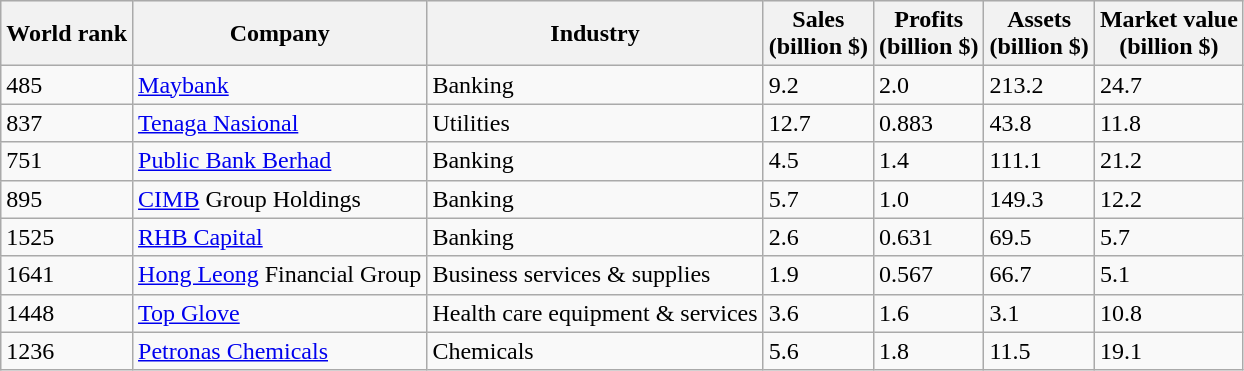<table class="wikitable sortable">
<tr style="background:#efefef;">
<th>World rank</th>
<th>Company</th>
<th>Industry</th>
<th>Sales <br> (billion $)</th>
<th>Profits <br> (billion $)</th>
<th>Assets <br> (billion $)</th>
<th>Market value <br> (billion $)</th>
</tr>
<tr>
<td>485</td>
<td><a href='#'>Maybank</a></td>
<td>Banking</td>
<td>9.2</td>
<td>2.0</td>
<td>213.2</td>
<td>24.7</td>
</tr>
<tr>
<td>837</td>
<td><a href='#'>Tenaga Nasional</a></td>
<td>Utilities</td>
<td>12.7</td>
<td>0.883</td>
<td>43.8</td>
<td>11.8</td>
</tr>
<tr>
<td>751</td>
<td><a href='#'>Public Bank Berhad</a></td>
<td>Banking</td>
<td>4.5</td>
<td>1.4</td>
<td>111.1</td>
<td>21.2</td>
</tr>
<tr>
<td>895</td>
<td><a href='#'>CIMB</a> Group Holdings</td>
<td>Banking</td>
<td>5.7</td>
<td>1.0</td>
<td>149.3</td>
<td>12.2</td>
</tr>
<tr>
<td>1525</td>
<td><a href='#'>RHB Capital</a></td>
<td>Banking</td>
<td>2.6</td>
<td>0.631</td>
<td>69.5</td>
<td>5.7</td>
</tr>
<tr>
<td>1641</td>
<td><a href='#'>Hong Leong</a> Financial Group</td>
<td>Business services & supplies</td>
<td>1.9</td>
<td>0.567</td>
<td>66.7</td>
<td>5.1</td>
</tr>
<tr>
<td>1448</td>
<td><a href='#'>Top Glove</a></td>
<td>Health care equipment & services</td>
<td>3.6</td>
<td>1.6</td>
<td>3.1</td>
<td>10.8</td>
</tr>
<tr>
<td>1236</td>
<td><a href='#'>Petronas Chemicals</a></td>
<td>Chemicals</td>
<td>5.6</td>
<td>1.8</td>
<td>11.5</td>
<td>19.1</td>
</tr>
</table>
